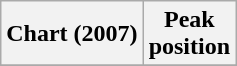<table class="wikitable plainrowheaders">
<tr>
<th scope="col">Chart (2007)</th>
<th scope="col">Peak<br>position</th>
</tr>
<tr>
</tr>
</table>
